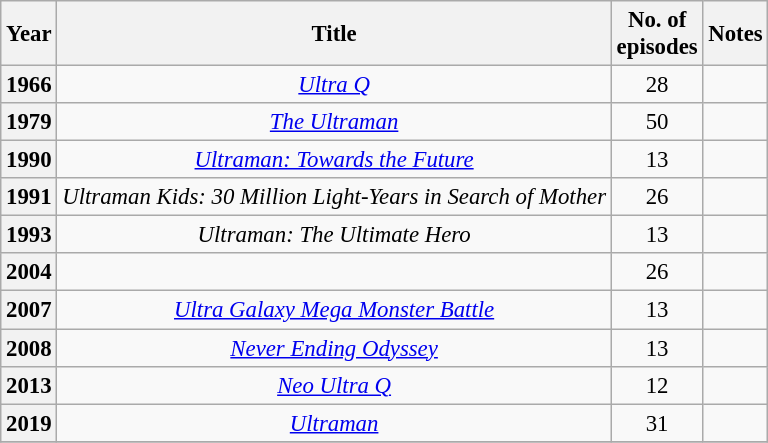<table class="wikitable sortable" style="font-size:95%; text-align:center;">
<tr>
<th scope="col">Year</th>
<th scope="col">Title</th>
<th scope="col">No. of<br>episodes</th>
<th class="unsortable" scope="col">Notes</th>
</tr>
<tr>
<th>1966</th>
<td><em><a href='#'>Ultra Q</a></em></td>
<td>28</td>
<td style="text-align:left"></td>
</tr>
<tr>
<th>1979</th>
<td><em><a href='#'>The Ultraman</a></em></td>
<td>50</td>
<td style="text-align:left"></td>
</tr>
<tr>
<th>1990</th>
<td><em><a href='#'>Ultraman: Towards the Future</a></em></td>
<td>13</td>
<td style="text-align:left"></td>
</tr>
<tr>
<th>1991</th>
<td><em>Ultraman Kids: 30 Million Light-Years in Search of Mother</em></td>
<td>26</td>
<td style="text-align:left"></td>
</tr>
<tr>
<th>1993</th>
<td><em>Ultraman: The Ultimate Hero</em></td>
<td>13</td>
<td style="text-align:left"></td>
</tr>
<tr>
<th>2004</th>
<td><em></em></td>
<td>26</td>
<td style="text-align:left"></td>
</tr>
<tr>
<th>2007</th>
<td><em><a href='#'>Ultra Galaxy Mega Monster Battle</a></em></td>
<td>13</td>
<td style="text-align:left"></td>
</tr>
<tr>
<th>2008</th>
<td><em><a href='#'>Never Ending Odyssey</a></em></td>
<td>13</td>
<td style="text-align:left"></td>
</tr>
<tr>
<th>2013</th>
<td><em><a href='#'>Neo Ultra Q</a></em></td>
<td>12</td>
<td style="text-align:left"></td>
</tr>
<tr>
<th>2019</th>
<td><em><a href='#'>Ultraman</a></em></td>
<td>31</td>
<td style="text-align:left"></td>
</tr>
<tr>
</tr>
</table>
